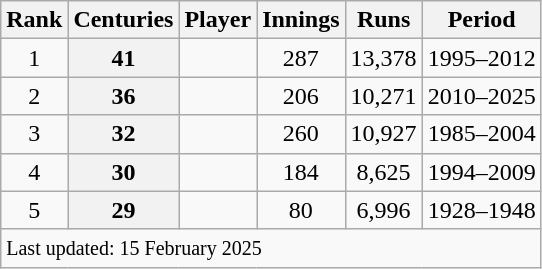<table class="wikitable plainrowheaders sortable">
<tr>
<th scope=col>Rank</th>
<th scope=col>Centuries</th>
<th scope=col>Player</th>
<th scope=col>Innings</th>
<th scope=col>Runs</th>
<th scope=col>Period</th>
</tr>
<tr>
<td align=center>1</td>
<th scope=row style=text-align:center;>41</th>
<td></td>
<td align=center>287</td>
<td align=center>13,378</td>
<td>1995–2012</td>
</tr>
<tr>
<td align=center>2</td>
<th scope=row style=text-align:center;>36</th>
<td> </td>
<td align=center>206</td>
<td align=center>10,271</td>
<td>2010–2025</td>
</tr>
<tr>
<td align=center>3</td>
<th scope=row style=text-align:center;>32</th>
<td></td>
<td align=center>260</td>
<td align=center>10,927</td>
<td>1985–2004</td>
</tr>
<tr>
<td align=center>4</td>
<th scope=row style=text-align:center;>30</th>
<td></td>
<td align=center>184</td>
<td align=center>8,625</td>
<td>1994–2009</td>
</tr>
<tr>
<td align=center>5</td>
<th scope=row style=text-align:center;>29</th>
<td></td>
<td align=center>80</td>
<td align=center>6,996</td>
<td>1928–1948</td>
</tr>
<tr class=sortbottom>
<td colspan=6><small>Last updated: 15 February 2025</small></td>
</tr>
</table>
